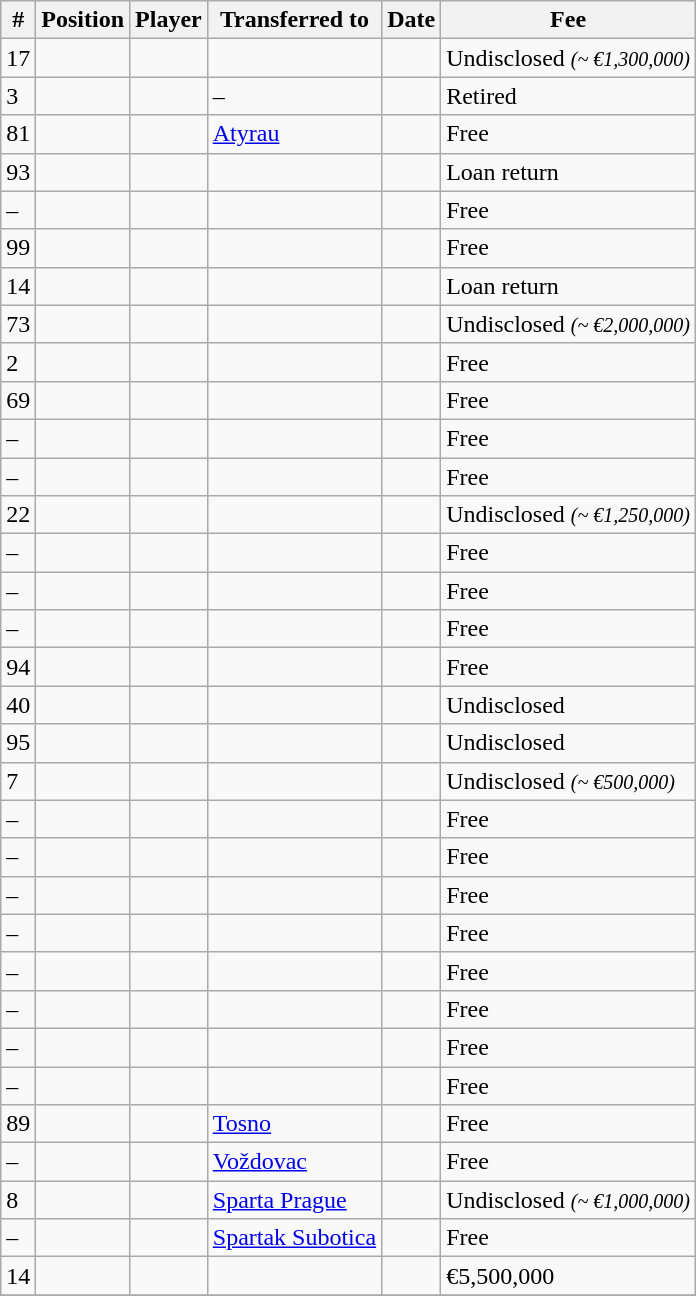<table class="wikitable sortable" text-align:center; font-size:95%; text-align:left;">
<tr>
<th>#</th>
<th>Position</th>
<th>Player</th>
<th>Transferred to</th>
<th>Date</th>
<th>Fee</th>
</tr>
<tr>
<td>17</td>
<td></td>
<td></td>
<td></td>
<td></td>
<td>Undisclosed <small><em>(~ €1,300,000)</em></small></td>
</tr>
<tr>
<td>3</td>
<td></td>
<td></td>
<td>–</td>
<td></td>
<td>Retired</td>
</tr>
<tr>
<td>81</td>
<td></td>
<td></td>
<td> <a href='#'>Atyrau</a></td>
<td></td>
<td>Free</td>
</tr>
<tr>
<td>93</td>
<td></td>
<td></td>
<td></td>
<td></td>
<td>Loan return</td>
</tr>
<tr>
<td>–</td>
<td></td>
<td></td>
<td></td>
<td></td>
<td>Free</td>
</tr>
<tr>
<td>99</td>
<td></td>
<td></td>
<td></td>
<td></td>
<td>Free</td>
</tr>
<tr>
<td>14</td>
<td></td>
<td></td>
<td></td>
<td></td>
<td>Loan return</td>
</tr>
<tr>
<td>73</td>
<td></td>
<td></td>
<td></td>
<td></td>
<td>Undisclosed <small><em>(~ €2,000,000)</em></small></td>
</tr>
<tr>
<td>2</td>
<td></td>
<td></td>
<td></td>
<td></td>
<td>Free</td>
</tr>
<tr>
<td>69</td>
<td></td>
<td></td>
<td></td>
<td></td>
<td>Free</td>
</tr>
<tr>
<td>–</td>
<td></td>
<td></td>
<td></td>
<td></td>
<td>Free</td>
</tr>
<tr>
<td>–</td>
<td></td>
<td></td>
<td></td>
<td></td>
<td>Free</td>
</tr>
<tr>
<td>22</td>
<td></td>
<td></td>
<td></td>
<td></td>
<td>Undisclosed <small><em>(~ €1,250,000)</em></small></td>
</tr>
<tr>
<td>–</td>
<td></td>
<td></td>
<td></td>
<td></td>
<td>Free</td>
</tr>
<tr>
<td>–</td>
<td></td>
<td></td>
<td></td>
<td></td>
<td>Free</td>
</tr>
<tr>
<td>–</td>
<td></td>
<td></td>
<td></td>
<td></td>
<td>Free</td>
</tr>
<tr>
<td>94</td>
<td></td>
<td></td>
<td></td>
<td></td>
<td>Free</td>
</tr>
<tr>
<td>40</td>
<td></td>
<td></td>
<td></td>
<td></td>
<td>Undisclosed</td>
</tr>
<tr>
<td>95</td>
<td></td>
<td></td>
<td></td>
<td></td>
<td>Undisclosed</td>
</tr>
<tr>
<td>7</td>
<td></td>
<td></td>
<td></td>
<td></td>
<td>Undisclosed <small><em>(~ €500,000)</em></small></td>
</tr>
<tr>
<td>–</td>
<td></td>
<td></td>
<td></td>
<td></td>
<td>Free</td>
</tr>
<tr>
<td>–</td>
<td></td>
<td></td>
<td></td>
<td></td>
<td>Free</td>
</tr>
<tr>
<td>–</td>
<td></td>
<td></td>
<td></td>
<td></td>
<td>Free</td>
</tr>
<tr>
<td>–</td>
<td></td>
<td></td>
<td></td>
<td></td>
<td>Free</td>
</tr>
<tr>
<td>–</td>
<td></td>
<td></td>
<td></td>
<td></td>
<td>Free</td>
</tr>
<tr>
<td>–</td>
<td></td>
<td></td>
<td></td>
<td></td>
<td>Free</td>
</tr>
<tr>
<td>–</td>
<td></td>
<td></td>
<td></td>
<td></td>
<td>Free</td>
</tr>
<tr>
<td>–</td>
<td></td>
<td></td>
<td></td>
<td></td>
<td>Free</td>
</tr>
<tr>
<td>89</td>
<td></td>
<td></td>
<td> <a href='#'>Tosno</a></td>
<td></td>
<td>Free</td>
</tr>
<tr>
<td>–</td>
<td></td>
<td></td>
<td> <a href='#'>Voždovac</a></td>
<td></td>
<td>Free</td>
</tr>
<tr>
<td>8</td>
<td></td>
<td></td>
<td> <a href='#'>Sparta Prague</a></td>
<td></td>
<td>Undisclosed <small><em>(~ €1,000,000)</em></small></td>
</tr>
<tr>
<td>–</td>
<td></td>
<td></td>
<td> <a href='#'>Spartak Subotica</a></td>
<td></td>
<td>Free</td>
</tr>
<tr>
<td>14</td>
<td></td>
<td></td>
<td></td>
<td></td>
<td>€5,500,000</td>
</tr>
<tr>
</tr>
</table>
